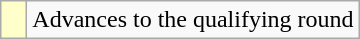<table class="wikitable">
<tr>
<td width=10px bgcolor=#ffffcc></td>
<td>Advances to the qualifying round</td>
</tr>
</table>
